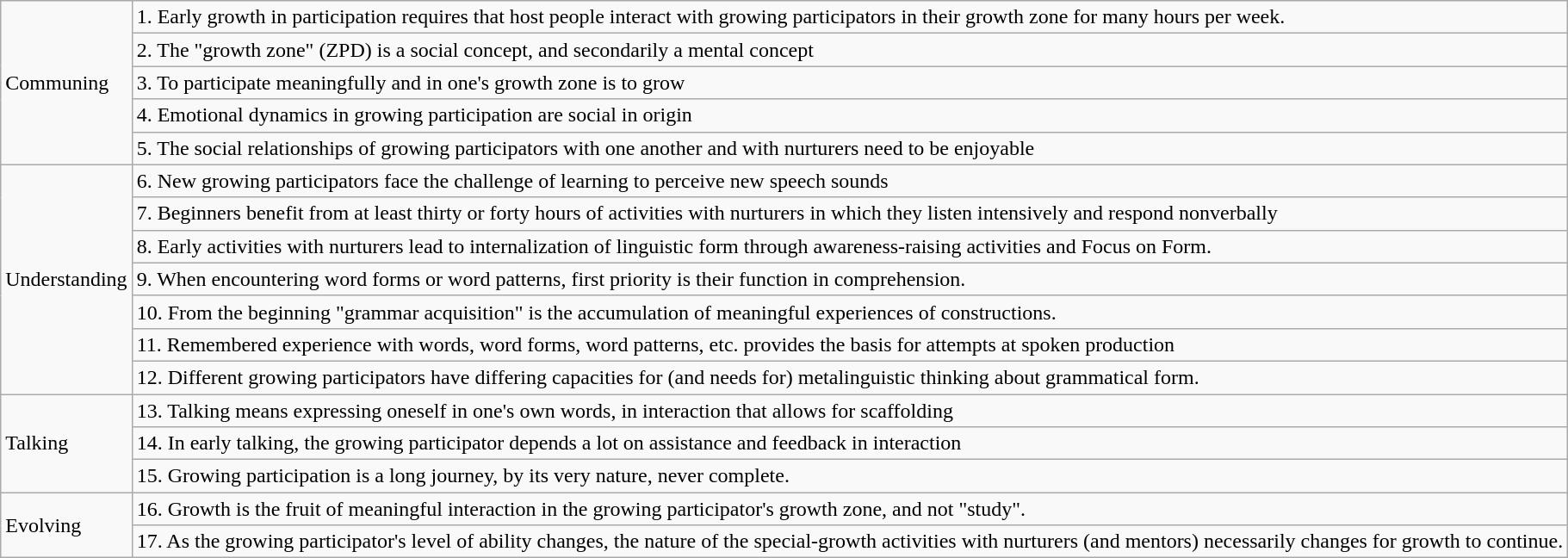<table class="wikitable">
<tr>
<td rowspan="5">Communing</td>
<td>1. Early growth in participation requires that host people interact with growing participators in their growth zone for many hours per week.</td>
</tr>
<tr>
<td>2. The "growth zone" (ZPD) is a social concept, and secondarily a mental concept</td>
</tr>
<tr>
<td>3. To participate meaningfully and in one's growth zone is to grow</td>
</tr>
<tr>
<td>4. Emotional dynamics in growing participation are social in origin</td>
</tr>
<tr>
<td>5. The social relationships of growing participators with one another and with nurturers need to be enjoyable</td>
</tr>
<tr>
<td rowspan="7">Understanding</td>
<td>6. New growing participators face the challenge of learning to perceive new speech sounds</td>
</tr>
<tr>
<td>7. Beginners benefit from at least thirty or forty hours of activities with nurturers in which they listen intensively and respond nonverbally</td>
</tr>
<tr>
<td>8. Early activities with nurturers lead to internalization of linguistic form through awareness-raising activities and Focus on Form.</td>
</tr>
<tr>
<td>9. When encountering word forms or word patterns, first priority is their function in comprehension.</td>
</tr>
<tr>
<td>10. From the beginning "grammar acquisition" is the accumulation of meaningful experiences of constructions.</td>
</tr>
<tr>
<td>11. Remembered experience with words, word forms, word patterns, etc. provides the basis for attempts at spoken production</td>
</tr>
<tr>
<td>12. Different growing participators have differing capacities for (and needs for) metalinguistic thinking about grammatical form.</td>
</tr>
<tr>
<td rowspan="3">Talking</td>
<td>13. Talking means expressing oneself in one's own words, in interaction that allows for scaffolding</td>
</tr>
<tr>
<td>14. In early talking, the growing participator depends a lot on assistance and feedback in interaction</td>
</tr>
<tr>
<td>15. Growing participation is a long journey, by its very nature, never complete.</td>
</tr>
<tr>
<td rowspan="2">Evolving</td>
<td>16. Growth is the fruit of meaningful interaction in the growing participator's growth zone, and not "study".</td>
</tr>
<tr>
<td>17. As the growing participator's level of ability changes, the nature of the special-growth activities with nurturers (and mentors) necessarily changes for growth to continue.</td>
</tr>
</table>
